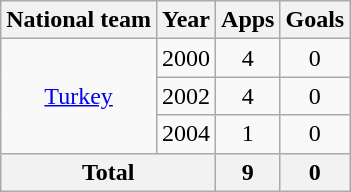<table class="wikitable" style="text-align:center">
<tr>
<th>National team</th>
<th>Year</th>
<th>Apps</th>
<th>Goals</th>
</tr>
<tr>
<td rowspan="3"><a href='#'>Turkey</a></td>
<td>2000</td>
<td>4</td>
<td>0</td>
</tr>
<tr>
<td>2002</td>
<td>4</td>
<td>0</td>
</tr>
<tr>
<td>2004</td>
<td>1</td>
<td>0</td>
</tr>
<tr>
<th colspan="2">Total</th>
<th>9</th>
<th>0</th>
</tr>
</table>
